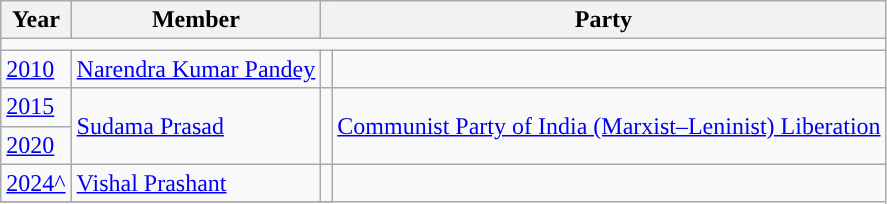<table class="wikitable sortable">
<tr>
<th>Year</th>
<th>Member</th>
<th colspan="2">Party</th>
</tr>
<tr>
<td colspan="4"></td>
</tr>
<tr>
<td><a href='#'>2010</a></td>
<td><a href='#'>Narendra Kumar Pandey</a></td>
<td></td>
</tr>
<tr>
<td><a href='#'>2015</a></td>
<td rowspan="2"><a href='#'>Sudama Prasad</a></td>
<td rowspan="2" style="background-color: "></td>
<td rowspan="2"><a href='#'>Communist Party of India (Marxist–Leninist) Liberation</a></td>
</tr>
<tr>
<td><a href='#'>2020</a></td>
</tr>
<tr>
<td><a href='#'>2024^</a></td>
<td><a href='#'>Vishal Prashant</a></td>
<td></td>
</tr>
<tr>
</tr>
</table>
